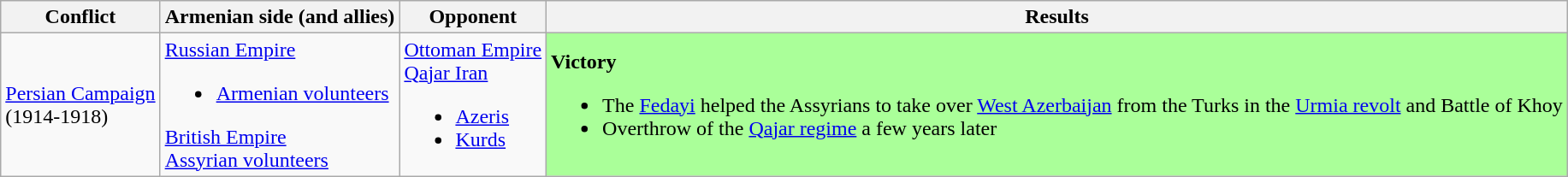<table class="wikitable">
<tr>
<th>Conflict</th>
<th>Armenian side (and allies)</th>
<th>Opponent</th>
<th>Results</th>
</tr>
<tr>
<td><a href='#'>Persian Campaign</a><br>(1914-1918)</td>
<td> <a href='#'>Russian Empire</a> <br><ul><li> <a href='#'>Armenian volunteers</a></li></ul> <a href='#'>British Empire</a> <br>  <a href='#'>Assyrian volunteers</a></td>
<td> <a href='#'>Ottoman Empire</a> <br>  <a href='#'>Qajar Iran</a><br><ul><li><a href='#'>Azeris</a></li><li><a href='#'>Kurds</a></li></ul></td>
<td style="background:#AF9"><strong>Victory</strong><br><ul><li>The <a href='#'>Fedayi</a> helped the Assyrians to take over <a href='#'>West Azerbaijan</a> from the Turks in the <a href='#'>Urmia revolt</a> and Battle of Khoy</li><li>Overthrow of the <a href='#'>Qajar regime</a> a few years later</li></ul></td>
</tr>
</table>
